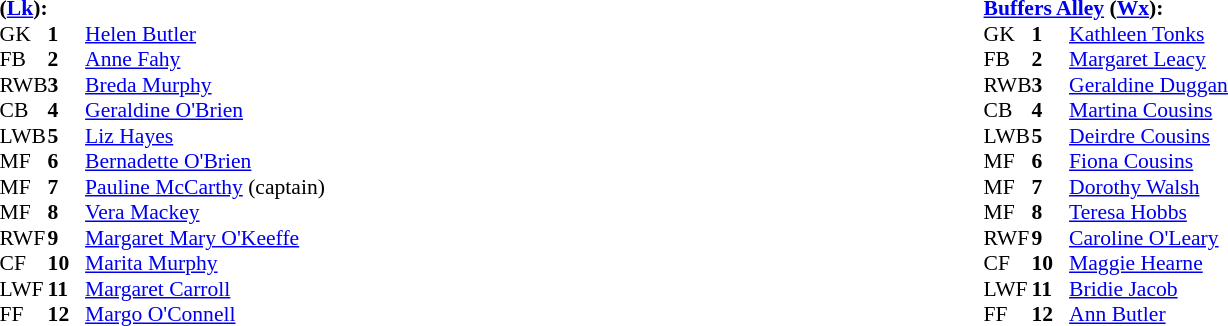<table width="100%">
<tr>
<td valign="top"></td>
<td valign="top" width="50%"><br><table style="font-size: 90%" cellspacing="0" cellpadding="0" align=center>
<tr>
<td colspan="4"><strong> (<a href='#'>Lk</a>):</strong></td>
</tr>
<tr>
<th width="25"></th>
<th width="25"></th>
</tr>
<tr>
<td>GK</td>
<td><strong>1</strong></td>
<td><a href='#'>Helen Butler</a></td>
</tr>
<tr>
<td>FB</td>
<td><strong>2</strong></td>
<td><a href='#'>Anne Fahy</a></td>
</tr>
<tr>
<td>RWB</td>
<td><strong>3</strong></td>
<td><a href='#'>Breda Murphy</a></td>
</tr>
<tr>
<td>CB</td>
<td><strong>4</strong></td>
<td><a href='#'>Geraldine O'Brien</a></td>
</tr>
<tr>
<td>LWB</td>
<td><strong>5</strong></td>
<td><a href='#'>Liz Hayes</a></td>
</tr>
<tr>
<td>MF</td>
<td><strong>6</strong></td>
<td><a href='#'>Bernadette O'Brien</a></td>
</tr>
<tr>
<td>MF</td>
<td><strong>7</strong></td>
<td><a href='#'>Pauline McCarthy</a> (captain)</td>
</tr>
<tr>
<td>MF</td>
<td><strong>8</strong></td>
<td><a href='#'>Vera Mackey</a></td>
</tr>
<tr>
<td>RWF</td>
<td><strong>9</strong></td>
<td><a href='#'>Margaret Mary O'Keeffe</a></td>
</tr>
<tr>
<td>CF</td>
<td><strong>10</strong></td>
<td><a href='#'>Marita Murphy</a></td>
</tr>
<tr>
<td>LWF</td>
<td><strong>11</strong></td>
<td><a href='#'>Margaret Carroll</a></td>
</tr>
<tr>
<td>FF</td>
<td><strong>12</strong></td>
<td><a href='#'>Margo O'Connell</a></td>
</tr>
<tr>
</tr>
</table>
</td>
<td valign="top" width="50%"><br><table style="font-size: 90%" cellspacing="0" cellpadding="0" align=center>
<tr>
<td colspan="4"><strong><a href='#'>Buffers Alley</a> (<a href='#'>Wx</a>):</strong></td>
</tr>
<tr>
<th width="25"></th>
<th width="25"></th>
</tr>
<tr>
<td>GK</td>
<td><strong>1</strong></td>
<td><a href='#'>Kathleen Tonks</a></td>
</tr>
<tr>
<td>FB</td>
<td><strong>2</strong></td>
<td><a href='#'>Margaret Leacy</a></td>
</tr>
<tr>
<td>RWB</td>
<td><strong>3</strong></td>
<td><a href='#'>Geraldine Duggan</a></td>
</tr>
<tr>
<td>CB</td>
<td><strong>4</strong></td>
<td><a href='#'>Martina Cousins</a></td>
</tr>
<tr>
<td>LWB</td>
<td><strong>5</strong></td>
<td><a href='#'>Deirdre Cousins</a></td>
</tr>
<tr>
<td>MF</td>
<td><strong>6</strong></td>
<td><a href='#'>Fiona Cousins</a></td>
</tr>
<tr>
<td>MF</td>
<td><strong>7</strong></td>
<td><a href='#'>Dorothy Walsh</a></td>
</tr>
<tr>
<td>MF</td>
<td><strong>8</strong></td>
<td><a href='#'>Teresa Hobbs</a></td>
</tr>
<tr>
<td>RWF</td>
<td><strong>9</strong></td>
<td><a href='#'>Caroline O'Leary</a></td>
</tr>
<tr>
<td>CF</td>
<td><strong>10</strong></td>
<td><a href='#'>Maggie Hearne</a></td>
</tr>
<tr>
<td>LWF</td>
<td><strong>11</strong></td>
<td><a href='#'>Bridie Jacob</a></td>
</tr>
<tr>
<td>FF</td>
<td><strong>12</strong></td>
<td><a href='#'>Ann Butler</a></td>
</tr>
<tr>
</tr>
</table>
</td>
</tr>
</table>
